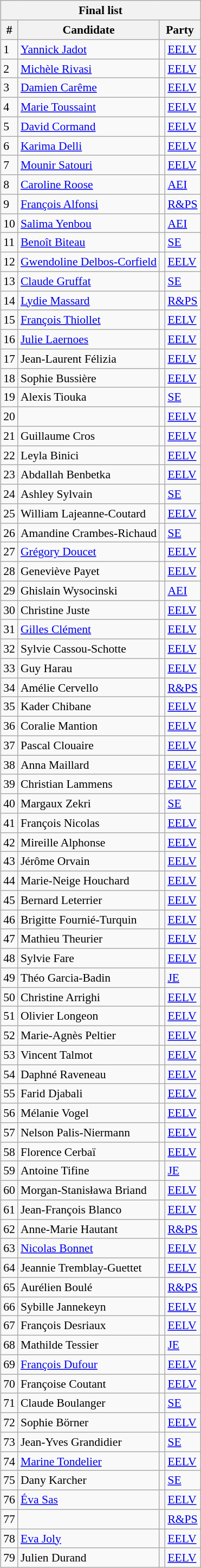<table class="wikitable mw-collapsible mw-collapsed" style="font-size:90%; float:right; padding:5px">
<tr>
<th colspan="4">Final list</th>
</tr>
<tr>
<th>#</th>
<th>Candidate</th>
<th colspan="2">Party</th>
</tr>
<tr>
<td>1</td>
<td><a href='#'>Yannick Jadot</a></td>
<td></td>
<td><a href='#'>EELV</a></td>
</tr>
<tr>
<td>2</td>
<td><a href='#'>Michèle Rivasi</a></td>
<td></td>
<td><a href='#'>EELV</a></td>
</tr>
<tr>
<td>3</td>
<td><a href='#'>Damien Carême</a></td>
<td></td>
<td><a href='#'>EELV</a></td>
</tr>
<tr>
<td>4</td>
<td><a href='#'>Marie Toussaint</a></td>
<td></td>
<td><a href='#'>EELV</a></td>
</tr>
<tr>
<td>5</td>
<td><a href='#'>David Cormand</a></td>
<td></td>
<td><a href='#'>EELV</a></td>
</tr>
<tr>
<td>6</td>
<td><a href='#'>Karima Delli</a></td>
<td></td>
<td><a href='#'>EELV</a></td>
</tr>
<tr>
<td>7</td>
<td><a href='#'>Mounir Satouri</a></td>
<td></td>
<td><a href='#'>EELV</a></td>
</tr>
<tr>
<td>8</td>
<td><a href='#'>Caroline Roose</a></td>
<td></td>
<td><a href='#'>AEI</a></td>
</tr>
<tr>
<td>9</td>
<td><a href='#'>François Alfonsi</a></td>
<td></td>
<td><a href='#'>R&PS</a></td>
</tr>
<tr>
<td>10</td>
<td><a href='#'>Salima Yenbou</a></td>
<td></td>
<td><a href='#'>AEI</a></td>
</tr>
<tr>
<td>11</td>
<td><a href='#'>Benoît Biteau</a></td>
<td></td>
<td><a href='#'>SE</a></td>
</tr>
<tr>
<td>12</td>
<td><a href='#'>Gwendoline Delbos-Corfield</a></td>
<td></td>
<td><a href='#'>EELV</a></td>
</tr>
<tr>
<td>13</td>
<td><a href='#'>Claude Gruffat</a></td>
<td></td>
<td><a href='#'>SE</a></td>
</tr>
<tr>
<td>14</td>
<td><a href='#'>Lydie Massard</a></td>
<td></td>
<td><a href='#'>R&PS</a></td>
</tr>
<tr>
<td>15</td>
<td><a href='#'>François Thiollet</a></td>
<td></td>
<td><a href='#'>EELV</a></td>
</tr>
<tr>
<td>16</td>
<td><a href='#'>Julie Laernoes</a></td>
<td></td>
<td><a href='#'>EELV</a></td>
</tr>
<tr>
<td>17</td>
<td>Jean-Laurent Félizia</td>
<td></td>
<td><a href='#'>EELV</a></td>
</tr>
<tr>
<td>18</td>
<td>Sophie Bussière</td>
<td></td>
<td><a href='#'>EELV</a></td>
</tr>
<tr>
<td>19</td>
<td>Alexis Tiouka</td>
<td></td>
<td><a href='#'>SE</a></td>
</tr>
<tr>
<td>20</td>
<td></td>
<td></td>
<td><a href='#'>EELV</a></td>
</tr>
<tr>
<td>21</td>
<td>Guillaume Cros</td>
<td></td>
<td><a href='#'>EELV</a></td>
</tr>
<tr>
<td>22</td>
<td>Leyla Binici</td>
<td></td>
<td><a href='#'>EELV</a></td>
</tr>
<tr>
<td>23</td>
<td>Abdallah Benbetka</td>
<td></td>
<td><a href='#'>EELV</a></td>
</tr>
<tr>
<td>24</td>
<td>Ashley Sylvain</td>
<td></td>
<td><a href='#'>SE</a></td>
</tr>
<tr>
<td>25</td>
<td>William Lajeanne-Coutard</td>
<td></td>
<td><a href='#'>EELV</a></td>
</tr>
<tr>
<td>26</td>
<td>Amandine Crambes-Richaud</td>
<td></td>
<td><a href='#'>SE</a></td>
</tr>
<tr>
<td>27</td>
<td><a href='#'>Grégory Doucet</a></td>
<td></td>
<td><a href='#'>EELV</a></td>
</tr>
<tr>
<td>28</td>
<td>Geneviève Payet</td>
<td></td>
<td><a href='#'>EELV</a></td>
</tr>
<tr>
<td>29</td>
<td>Ghislain Wysocinski</td>
<td></td>
<td><a href='#'>AEI</a></td>
</tr>
<tr>
<td>30</td>
<td>Christine Juste</td>
<td></td>
<td><a href='#'>EELV</a></td>
</tr>
<tr>
<td>31</td>
<td><a href='#'>Gilles Clément</a></td>
<td></td>
<td><a href='#'>EELV</a></td>
</tr>
<tr>
<td>32</td>
<td>Sylvie Cassou-Schotte</td>
<td></td>
<td><a href='#'>EELV</a></td>
</tr>
<tr>
<td>33</td>
<td>Guy Harau</td>
<td></td>
<td><a href='#'>EELV</a></td>
</tr>
<tr>
<td>34</td>
<td>Amélie Cervello</td>
<td></td>
<td><a href='#'>R&PS</a></td>
</tr>
<tr>
<td>35</td>
<td>Kader Chibane</td>
<td></td>
<td><a href='#'>EELV</a></td>
</tr>
<tr>
<td>36</td>
<td>Coralie Mantion</td>
<td></td>
<td><a href='#'>EELV</a></td>
</tr>
<tr>
<td>37</td>
<td>Pascal Clouaire</td>
<td></td>
<td><a href='#'>EELV</a></td>
</tr>
<tr>
<td>38</td>
<td>Anna Maillard</td>
<td></td>
<td><a href='#'>EELV</a></td>
</tr>
<tr>
<td>39</td>
<td>Christian Lammens</td>
<td></td>
<td><a href='#'>EELV</a></td>
</tr>
<tr>
<td>40</td>
<td>Margaux Zekri</td>
<td></td>
<td><a href='#'>SE</a></td>
</tr>
<tr>
<td>41</td>
<td>François Nicolas</td>
<td></td>
<td><a href='#'>EELV</a></td>
</tr>
<tr>
<td>42</td>
<td>Mireille Alphonse</td>
<td></td>
<td><a href='#'>EELV</a></td>
</tr>
<tr>
<td>43</td>
<td>Jérôme Orvain</td>
<td></td>
<td><a href='#'>EELV</a></td>
</tr>
<tr>
<td>44</td>
<td>Marie-Neige Houchard</td>
<td></td>
<td><a href='#'>EELV</a></td>
</tr>
<tr>
<td>45</td>
<td>Bernard Leterrier</td>
<td></td>
<td><a href='#'>EELV</a></td>
</tr>
<tr>
<td>46</td>
<td>Brigitte Fournié-Turquin</td>
<td></td>
<td><a href='#'>EELV</a></td>
</tr>
<tr>
<td>47</td>
<td>Mathieu Theurier</td>
<td></td>
<td><a href='#'>EELV</a></td>
</tr>
<tr>
<td>48</td>
<td>Sylvie Fare</td>
<td></td>
<td><a href='#'>EELV</a></td>
</tr>
<tr>
<td>49</td>
<td>Théo Garcia-Badin</td>
<td></td>
<td><a href='#'>JE</a></td>
</tr>
<tr>
<td>50</td>
<td>Christine Arrighi</td>
<td></td>
<td><a href='#'>EELV</a></td>
</tr>
<tr>
<td>51</td>
<td>Olivier Longeon</td>
<td></td>
<td><a href='#'>EELV</a></td>
</tr>
<tr>
<td>52</td>
<td>Marie-Agnès Peltier</td>
<td></td>
<td><a href='#'>EELV</a></td>
</tr>
<tr>
<td>53</td>
<td>Vincent Talmot</td>
<td></td>
<td><a href='#'>EELV</a></td>
</tr>
<tr>
<td>54</td>
<td>Daphné Raveneau</td>
<td></td>
<td><a href='#'>EELV</a></td>
</tr>
<tr>
<td>55</td>
<td>Farid Djabali</td>
<td></td>
<td><a href='#'>EELV</a></td>
</tr>
<tr>
<td>56</td>
<td>Mélanie Vogel</td>
<td></td>
<td><a href='#'>EELV</a></td>
</tr>
<tr>
<td>57</td>
<td>Nelson Palis-Niermann</td>
<td></td>
<td><a href='#'>EELV</a></td>
</tr>
<tr>
<td>58</td>
<td>Florence Cerbaï</td>
<td></td>
<td><a href='#'>EELV</a></td>
</tr>
<tr>
<td>59</td>
<td>Antoine Tifine</td>
<td></td>
<td><a href='#'>JE</a></td>
</tr>
<tr>
<td>60</td>
<td>Morgan-Stanisława Briand</td>
<td></td>
<td><a href='#'>EELV</a></td>
</tr>
<tr>
<td>61</td>
<td>Jean-François Blanco</td>
<td></td>
<td><a href='#'>EELV</a></td>
</tr>
<tr>
<td>62</td>
<td>Anne-Marie Hautant</td>
<td></td>
<td><a href='#'>R&PS</a></td>
</tr>
<tr>
<td>63</td>
<td><a href='#'>Nicolas Bonnet</a></td>
<td></td>
<td><a href='#'>EELV</a></td>
</tr>
<tr>
<td>64</td>
<td>Jeannie Tremblay-Guettet</td>
<td></td>
<td><a href='#'>EELV</a></td>
</tr>
<tr>
<td>65</td>
<td>Aurélien Boulé</td>
<td></td>
<td><a href='#'>R&PS</a></td>
</tr>
<tr>
<td>66</td>
<td>Sybille Jannekeyn</td>
<td></td>
<td><a href='#'>EELV</a></td>
</tr>
<tr>
<td>67</td>
<td>François Desriaux</td>
<td></td>
<td><a href='#'>EELV</a></td>
</tr>
<tr>
<td>68</td>
<td>Mathilde Tessier</td>
<td></td>
<td><a href='#'>JE</a></td>
</tr>
<tr>
<td>69</td>
<td><a href='#'>François Dufour</a></td>
<td></td>
<td><a href='#'>EELV</a></td>
</tr>
<tr>
<td>70</td>
<td>Françoise Coutant</td>
<td></td>
<td><a href='#'>EELV</a></td>
</tr>
<tr>
<td>71</td>
<td>Claude Boulanger</td>
<td></td>
<td><a href='#'>SE</a></td>
</tr>
<tr>
<td>72</td>
<td>Sophie Börner</td>
<td></td>
<td><a href='#'>EELV</a></td>
</tr>
<tr>
<td>73</td>
<td>Jean-Yves Grandidier</td>
<td></td>
<td><a href='#'>SE</a></td>
</tr>
<tr>
<td>74</td>
<td><a href='#'>Marine Tondelier</a></td>
<td></td>
<td><a href='#'>EELV</a></td>
</tr>
<tr>
<td>75</td>
<td>Dany Karcher</td>
<td></td>
<td><a href='#'>SE</a></td>
</tr>
<tr>
<td>76</td>
<td><a href='#'>Éva Sas</a></td>
<td></td>
<td><a href='#'>EELV</a></td>
</tr>
<tr>
<td>77</td>
<td></td>
<td></td>
<td><a href='#'>R&PS</a></td>
</tr>
<tr>
<td>78</td>
<td><a href='#'>Eva Joly</a></td>
<td></td>
<td><a href='#'>EELV</a></td>
</tr>
<tr>
<td>79</td>
<td>Julien Durand</td>
<td></td>
<td><a href='#'>EELV</a></td>
</tr>
</table>
